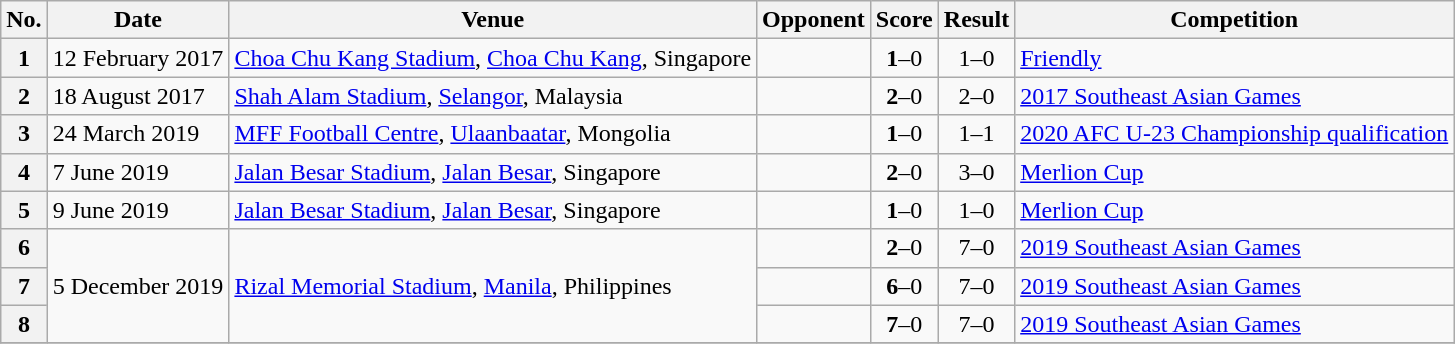<table class="wikitable" style="font-size:100%;">
<tr>
<th scope=col>No.</th>
<th scope=col data-sort-type=date>Date</th>
<th scope=col>Venue</th>
<th scope=col>Opponent</th>
<th scope=col>Score</th>
<th scope=col>Result</th>
<th scope=col>Competition</th>
</tr>
<tr>
<th scope=row>1</th>
<td>12 February 2017</td>
<td><a href='#'>Choa Chu Kang Stadium</a>, <a href='#'>Choa Chu Kang</a>, Singapore</td>
<td></td>
<td align=center><strong>1</strong>–0</td>
<td align=center>1–0</td>
<td><a href='#'>Friendly</a></td>
</tr>
<tr>
<th scope=row>2</th>
<td>18 August 2017</td>
<td><a href='#'>Shah Alam Stadium</a>, <a href='#'>Selangor</a>, Malaysia</td>
<td></td>
<td align=center><strong>2</strong>–0</td>
<td align=center>2–0</td>
<td><a href='#'>2017 Southeast Asian Games</a></td>
</tr>
<tr>
<th scope=row>3</th>
<td>24 March 2019</td>
<td><a href='#'>MFF Football Centre</a>, <a href='#'>Ulaanbaatar</a>, Mongolia</td>
<td></td>
<td align=center><strong>1</strong>–0</td>
<td align=center>1–1</td>
<td><a href='#'>2020 AFC U-23 Championship qualification</a></td>
</tr>
<tr>
<th scope=row>4</th>
<td>7 June 2019</td>
<td><a href='#'>Jalan Besar Stadium</a>, <a href='#'>Jalan Besar</a>, Singapore</td>
<td></td>
<td align=center><strong>2</strong>–0</td>
<td align=center>3–0</td>
<td><a href='#'>Merlion Cup</a></td>
</tr>
<tr>
<th scope=row>5</th>
<td>9 June 2019</td>
<td><a href='#'>Jalan Besar Stadium</a>, <a href='#'>Jalan Besar</a>, Singapore</td>
<td></td>
<td align=center><strong>1</strong>–0</td>
<td align=center>1–0</td>
<td><a href='#'>Merlion Cup</a></td>
</tr>
<tr>
<th scope=row>6</th>
<td rowspan="3">5 December 2019</td>
<td rowspan="3"><a href='#'>Rizal Memorial Stadium</a>, <a href='#'>Manila</a>, Philippines</td>
<td></td>
<td align=center><strong>2</strong>–0</td>
<td align=center>7–0</td>
<td><a href='#'>2019 Southeast Asian Games</a></td>
</tr>
<tr>
<th scope=row>7</th>
<td></td>
<td align=center><strong>6</strong>–0</td>
<td align=center>7–0</td>
<td><a href='#'>2019 Southeast Asian Games</a></td>
</tr>
<tr>
<th scope=row>8</th>
<td></td>
<td align=center><strong>7</strong>–0</td>
<td align=center>7–0</td>
<td><a href='#'>2019 Southeast Asian Games</a></td>
</tr>
<tr>
</tr>
</table>
